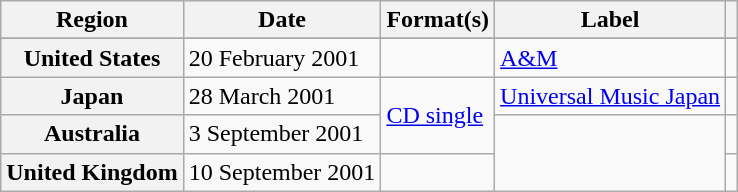<table class="wikitable plainrowheaders">
<tr>
<th scope="col">Region</th>
<th scope="col">Date</th>
<th scope="col">Format(s)</th>
<th scope="col">Label</th>
<th scope="col"></th>
</tr>
<tr>
</tr>
<tr>
<th scope="row">United States</th>
<td>20 February 2001</td>
<td></td>
<td><a href='#'>A&M</a></td>
<td style="text-align:center;"></td>
</tr>
<tr>
<th scope="row">Japan</th>
<td>28 March 2001</td>
<td rowspan="2"><a href='#'>CD single</a></td>
<td><a href='#'>Universal Music Japan</a></td>
<td style="text-align:center;"></td>
</tr>
<tr>
<th scope="row">Australia</th>
<td>3 September 2001</td>
<td rowspan="2"></td>
<td style="text-align:center;"></td>
</tr>
<tr>
<th scope="row">United Kingdom</th>
<td>10 September 2001</td>
<td></td>
<td style="text-align:center;"></td>
</tr>
</table>
